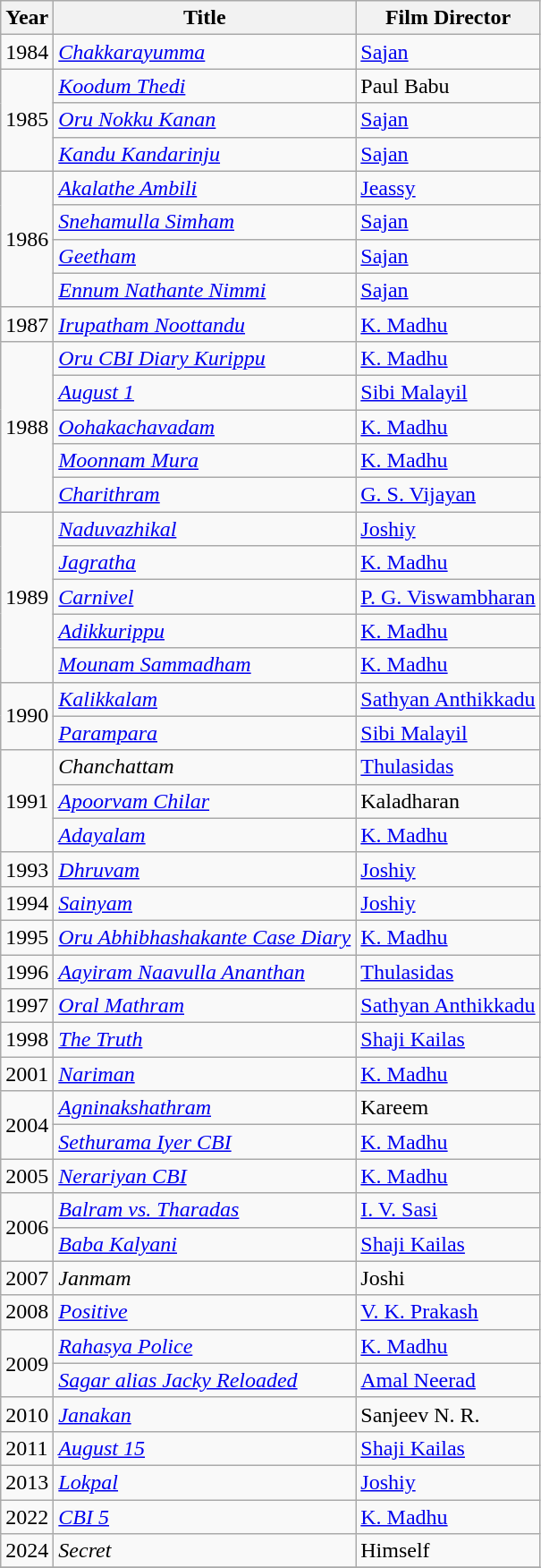<table class="wikitable sortable">
<tr>
<th>Year</th>
<th>Title</th>
<th>Film Director</th>
</tr>
<tr>
<td>1984</td>
<td><em><a href='#'>Chakkarayumma</a></em></td>
<td><a href='#'>Sajan</a></td>
</tr>
<tr>
<td rowspan=3>1985</td>
<td><em><a href='#'>Koodum Thedi</a></em></td>
<td>Paul Babu</td>
</tr>
<tr>
<td><em><a href='#'>Oru Nokku Kanan</a></em></td>
<td><a href='#'>Sajan</a></td>
</tr>
<tr>
<td><em><a href='#'>Kandu Kandarinju</a></em></td>
<td><a href='#'>Sajan</a></td>
</tr>
<tr>
<td rowspan=4>1986</td>
<td><em><a href='#'>Akalathe Ambili</a></em></td>
<td><a href='#'>Jeassy</a></td>
</tr>
<tr>
<td><em><a href='#'>Snehamulla Simham</a></em></td>
<td><a href='#'>Sajan</a></td>
</tr>
<tr>
<td><em><a href='#'>Geetham</a></em></td>
<td><a href='#'>Sajan</a></td>
</tr>
<tr>
<td><em><a href='#'>Ennum Nathante Nimmi</a></em></td>
<td><a href='#'>Sajan</a></td>
</tr>
<tr>
<td>1987</td>
<td><em><a href='#'>Irupatham Noottandu</a></em></td>
<td><a href='#'>K. Madhu</a></td>
</tr>
<tr>
<td rowspan=5>1988</td>
<td><em><a href='#'>Oru CBI Diary Kurippu</a></em></td>
<td><a href='#'>K. Madhu</a></td>
</tr>
<tr>
<td><em><a href='#'>August 1</a></em></td>
<td><a href='#'>Sibi Malayil</a></td>
</tr>
<tr>
<td><em><a href='#'>Oohakachavadam</a></em></td>
<td><a href='#'>K. Madhu</a></td>
</tr>
<tr>
<td><em><a href='#'>Moonnam Mura</a></em></td>
<td><a href='#'>K. Madhu</a></td>
</tr>
<tr>
<td><em><a href='#'>Charithram</a></em></td>
<td><a href='#'>G. S. Vijayan</a></td>
</tr>
<tr>
<td rowspan=5>1989</td>
<td><em><a href='#'>Naduvazhikal</a></em></td>
<td><a href='#'>Joshiy</a></td>
</tr>
<tr>
<td><em><a href='#'>Jagratha</a></em></td>
<td><a href='#'>K. Madhu</a></td>
</tr>
<tr>
<td><em><a href='#'>Carnivel</a></em></td>
<td><a href='#'>P. G. Viswambharan</a></td>
</tr>
<tr>
<td><em><a href='#'>Adikkurippu</a></em></td>
<td><a href='#'>K. Madhu</a></td>
</tr>
<tr>
<td><em><a href='#'>Mounam Sammadham</a></em></td>
<td><a href='#'>K. Madhu</a></td>
</tr>
<tr>
<td rowspan=2>1990</td>
<td><em><a href='#'>Kalikkalam</a></em></td>
<td><a href='#'>Sathyan Anthikkadu</a></td>
</tr>
<tr>
<td><em><a href='#'>Parampara</a></em></td>
<td><a href='#'>Sibi Malayil</a></td>
</tr>
<tr>
<td rowspan=3>1991</td>
<td><em>Chanchattam</em></td>
<td><a href='#'>Thulasidas</a></td>
</tr>
<tr>
<td><em><a href='#'>Apoorvam Chilar</a></em></td>
<td>Kaladharan</td>
</tr>
<tr>
<td><em><a href='#'>Adayalam</a></em></td>
<td><a href='#'>K. Madhu</a></td>
</tr>
<tr>
<td>1993</td>
<td><em><a href='#'>Dhruvam</a></em></td>
<td><a href='#'>Joshiy</a></td>
</tr>
<tr>
<td>1994</td>
<td><em><a href='#'>Sainyam</a></em></td>
<td><a href='#'>Joshiy</a></td>
</tr>
<tr>
<td>1995</td>
<td><em><a href='#'>Oru Abhibhashakante Case Diary</a></em></td>
<td><a href='#'>K. Madhu</a></td>
</tr>
<tr>
<td>1996</td>
<td><em><a href='#'>Aayiram Naavulla Ananthan</a></em></td>
<td><a href='#'>Thulasidas</a></td>
</tr>
<tr>
<td>1997</td>
<td><em><a href='#'>Oral Mathram</a></em></td>
<td><a href='#'>Sathyan Anthikkadu</a></td>
</tr>
<tr>
<td>1998</td>
<td><em><a href='#'>The Truth</a></em></td>
<td><a href='#'>Shaji Kailas</a></td>
</tr>
<tr>
<td>2001</td>
<td><em><a href='#'>Nariman</a></em></td>
<td><a href='#'>K. Madhu</a></td>
</tr>
<tr>
<td rowspan=2>2004</td>
<td><em><a href='#'>Agninakshathram</a></em></td>
<td>Kareem</td>
</tr>
<tr>
<td><em><a href='#'>Sethurama Iyer CBI</a></em></td>
<td><a href='#'>K. Madhu</a></td>
</tr>
<tr>
<td>2005</td>
<td><em><a href='#'>Nerariyan CBI</a></em></td>
<td><a href='#'>K. Madhu</a></td>
</tr>
<tr>
<td rowspan=2>2006</td>
<td><em><a href='#'>Balram vs. Tharadas</a></em></td>
<td><a href='#'>I. V. Sasi</a></td>
</tr>
<tr>
<td><em><a href='#'>Baba Kalyani</a></em></td>
<td><a href='#'>Shaji Kailas</a></td>
</tr>
<tr>
<td>2007</td>
<td><em>Janmam</em></td>
<td>Joshi</td>
</tr>
<tr>
<td>2008</td>
<td><em><a href='#'>Positive</a></em></td>
<td><a href='#'>V. K. Prakash</a></td>
</tr>
<tr>
<td rowspan=2>2009</td>
<td><em><a href='#'>Rahasya Police</a></em></td>
<td><a href='#'>K. Madhu</a></td>
</tr>
<tr>
<td><em><a href='#'>Sagar alias Jacky Reloaded</a></em></td>
<td><a href='#'>Amal Neerad</a></td>
</tr>
<tr>
<td>2010</td>
<td><em><a href='#'>Janakan</a></em></td>
<td>Sanjeev N. R.</td>
</tr>
<tr>
<td>2011</td>
<td><em><a href='#'>August 15</a></em></td>
<td><a href='#'>Shaji Kailas</a></td>
</tr>
<tr>
<td>2013</td>
<td><em><a href='#'>Lokpal</a></em></td>
<td><a href='#'>Joshiy</a></td>
</tr>
<tr>
<td>2022</td>
<td><em><a href='#'>CBI 5</a></em></td>
<td><a href='#'>K. Madhu</a></td>
</tr>
<tr>
<td>2024</td>
<td><em>Secret</em></td>
<td>Himself</td>
</tr>
<tr>
</tr>
</table>
